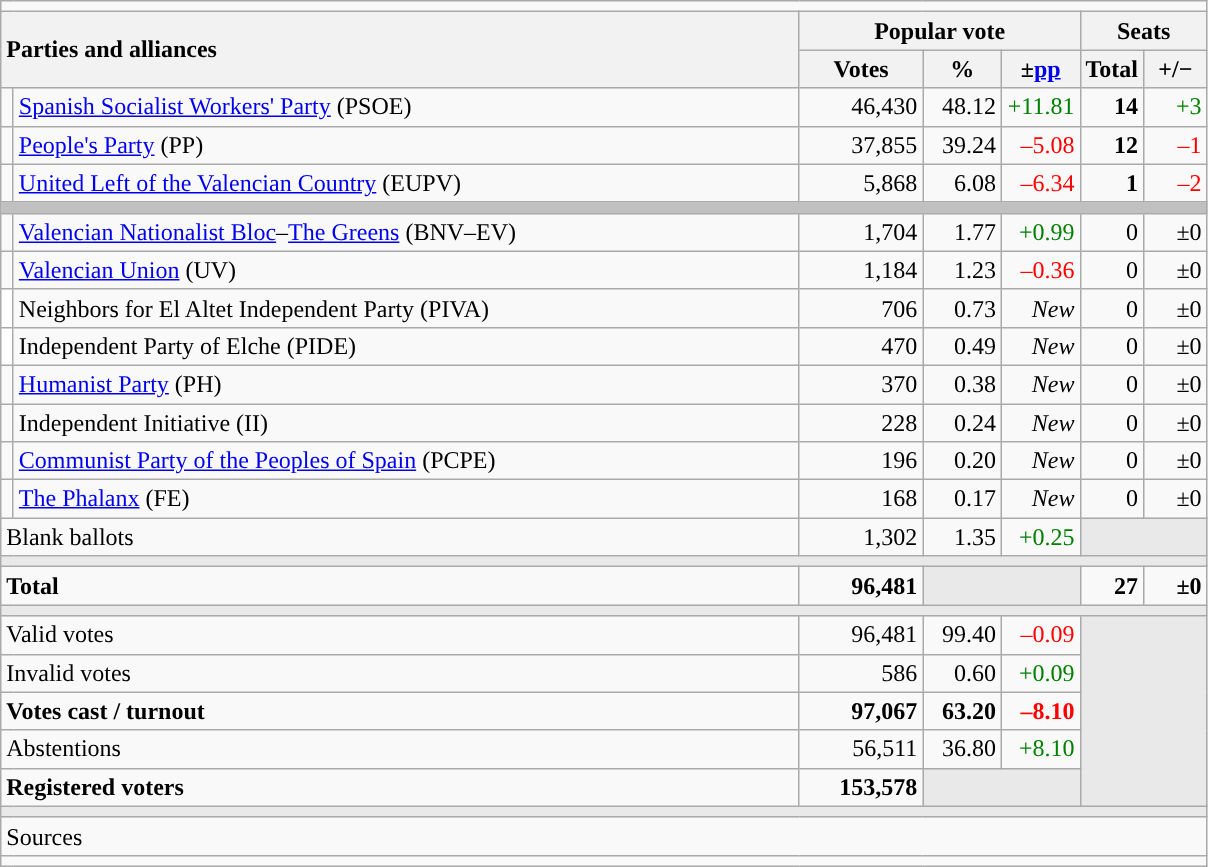<table class="wikitable" style="text-align:right;">
<tr>
<td colspan="7"></td>
</tr>
<tr>
<th style="text-align:left;" rowspan="2" colspan="2" width="525">Parties and alliances</th>
<th colspan="3">Popular vote</th>
<th colspan="2">Seats</th>
</tr>
<tr>
<th width="75">Votes</th>
<th width="45">%</th>
<th width="45">±<a href='#'>pp</a></th>
<th width="35">Total</th>
<th width="35">+/−</th>
</tr>
<tr>
<td width="1" style="color:inherit;background:"></td>
<td align="left"><a href='#'>Spanish Socialist Workers' Party</a> (PSOE)</td>
<td>46,430</td>
<td>48.12</td>
<td style="color:green;">+11.81</td>
<td><strong>14</strong></td>
<td style="color:green;">+3</td>
</tr>
<tr>
<td style="color:inherit;background:"></td>
<td align="left"><a href='#'>People's Party</a> (PP)</td>
<td>37,855</td>
<td>39.24</td>
<td style="color:red;">–5.08</td>
<td><strong>12</strong></td>
<td style="color:red;">–1</td>
</tr>
<tr>
<td style="color:inherit;background:"></td>
<td align="left"><a href='#'>United Left of the Valencian Country</a> (EUPV)</td>
<td>5,868</td>
<td>6.08</td>
<td style="color:red;">–6.34</td>
<td><strong>1</strong></td>
<td style="color:red;">–2</td>
</tr>
<tr>
<td colspan="7" bgcolor="#C0C0C0"></td>
</tr>
<tr>
<td style="color:inherit;background:"></td>
<td align="left"><a href='#'>Valencian Nationalist Bloc</a>–<a href='#'>The Greens</a> (BNV–EV)</td>
<td>1,704</td>
<td>1.77</td>
<td style="color:green;">+0.99</td>
<td>0</td>
<td>±0</td>
</tr>
<tr>
<td style="color:inherit;background:"></td>
<td align="left"><a href='#'>Valencian Union</a> (UV)</td>
<td>1,184</td>
<td>1.23</td>
<td style="color:red;">–0.36</td>
<td>0</td>
<td>±0</td>
</tr>
<tr>
<td bgcolor="white"></td>
<td align="left">Neighbors for El Altet Independent Party (PIVA)</td>
<td>706</td>
<td>0.73</td>
<td><em>New</em></td>
<td>0</td>
<td>±0</td>
</tr>
<tr>
<td bgcolor="white"></td>
<td align="left">Independent Party of Elche (PIDE)</td>
<td>470</td>
<td>0.49</td>
<td><em>New</em></td>
<td>0</td>
<td>±0</td>
</tr>
<tr>
<td style="color:inherit;background:"></td>
<td align="left"><a href='#'>Humanist Party</a> (PH)</td>
<td>370</td>
<td>0.38</td>
<td><em>New</em></td>
<td>0</td>
<td>±0</td>
</tr>
<tr>
<td style="color:inherit;background:"></td>
<td align="left">Independent Initiative (II)</td>
<td>228</td>
<td>0.24</td>
<td><em>New</em></td>
<td>0</td>
<td>±0</td>
</tr>
<tr>
<td style="color:inherit;background:"></td>
<td align="left"><a href='#'>Communist Party of the Peoples of Spain</a> (PCPE)</td>
<td>196</td>
<td>0.20</td>
<td><em>New</em></td>
<td>0</td>
<td>±0</td>
</tr>
<tr>
<td style="color:inherit;background:"></td>
<td align="left"><a href='#'>The Phalanx</a> (FE)</td>
<td>168</td>
<td>0.17</td>
<td><em>New</em></td>
<td>0</td>
<td>±0</td>
</tr>
<tr>
<td align="left" colspan="2">Blank ballots</td>
<td>1,302</td>
<td>1.35</td>
<td style="color:green;">+0.25</td>
<td bgcolor="#E9E9E9" colspan="2"></td>
</tr>
<tr>
<td colspan="7" bgcolor="#E9E9E9"></td>
</tr>
<tr style="font-weight:bold;">
<td align="left" colspan="2">Total</td>
<td>96,481</td>
<td bgcolor="#E9E9E9" colspan="2"></td>
<td>27</td>
<td>±0</td>
</tr>
<tr>
<td colspan="7" bgcolor="#E9E9E9"></td>
</tr>
<tr>
<td align="left" colspan="2">Valid votes</td>
<td>96,481</td>
<td>99.40</td>
<td style="color:red;">–0.09</td>
<td bgcolor="#E9E9E9" colspan="2" rowspan="5"></td>
</tr>
<tr>
<td align="left" colspan="2">Invalid votes</td>
<td>586</td>
<td>0.60</td>
<td style="color:green;">+0.09</td>
</tr>
<tr style="font-weight:bold;">
<td align="left" colspan="2">Votes cast / turnout</td>
<td>97,067</td>
<td>63.20</td>
<td style="color:red;">–8.10</td>
</tr>
<tr>
<td align="left" colspan="2">Abstentions</td>
<td>56,511</td>
<td>36.80</td>
<td style="color:green;">+8.10</td>
</tr>
<tr style="font-weight:bold;">
<td align="left" colspan="2">Registered voters</td>
<td>153,578</td>
<td bgcolor="#E9E9E9" colspan="2"></td>
</tr>
<tr>
<td colspan="7" bgcolor="#E9E9E9"></td>
</tr>
<tr>
<td align="left" colspan="7">Sources</td>
</tr>
<tr>
<td colspan="7" style="text-align:left; max-width:790px;"></td>
</tr>
</table>
